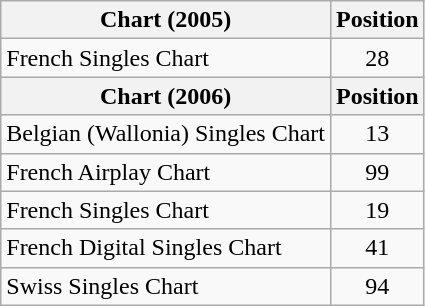<table class="wikitable sortable">
<tr>
<th>Chart (2005)</th>
<th>Position</th>
</tr>
<tr>
<td>French Singles Chart</td>
<td align=center>28</td>
</tr>
<tr>
<th>Chart (2006)</th>
<th align=center>Position</th>
</tr>
<tr>
<td>Belgian (Wallonia) Singles Chart</td>
<td align=center>13</td>
</tr>
<tr>
<td>French Airplay Chart</td>
<td align=center>99</td>
</tr>
<tr>
<td>French Singles Chart</td>
<td align=center>19</td>
</tr>
<tr>
<td>French Digital Singles Chart</td>
<td align=center>41</td>
</tr>
<tr>
<td>Swiss Singles Chart</td>
<td align=center>94</td>
</tr>
</table>
